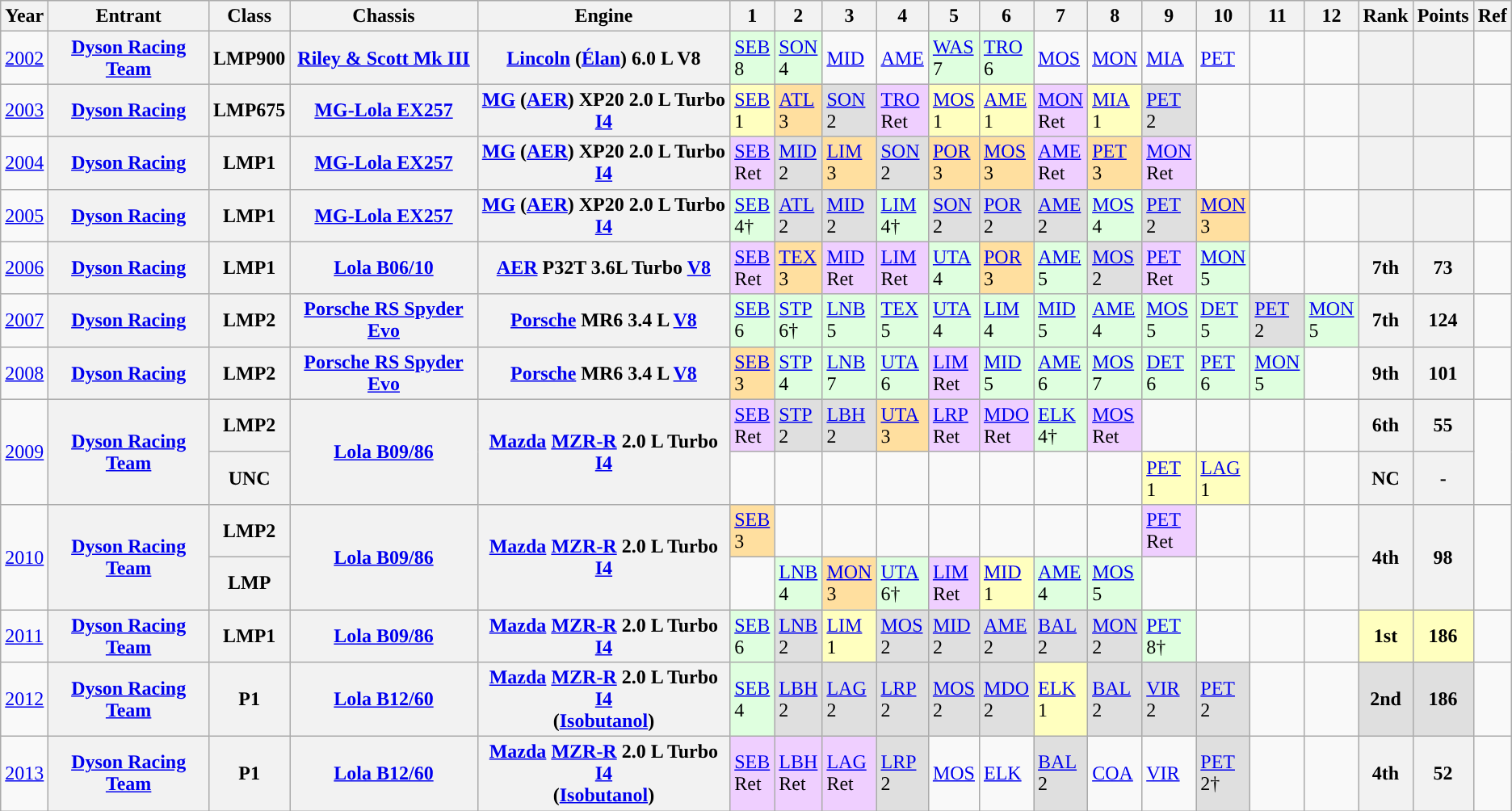<table class="wikitable">
<tr>
<th>Year</th>
<th>Entrant</th>
<th>Class</th>
<th>Chassis</th>
<th>Engine</th>
<th>1</th>
<th>2</th>
<th>3</th>
<th>4</th>
<th>5</th>
<th>6</th>
<th>7</th>
<th>8</th>
<th>9</th>
<th>10</th>
<th>11</th>
<th>12</th>
<th>Rank</th>
<th>Points</th>
<th>Ref</th>
</tr>
<tr>
<td><a href='#'>2002</a></td>
<th><a href='#'>Dyson Racing Team</a></th>
<th>LMP900</th>
<th><a href='#'>Riley & Scott Mk III</a></th>
<th><a href='#'>Lincoln</a> (<a href='#'>Élan</a>) 6.0 L V8</th>
<td style="background:#DFFFDF;"><a href='#'>SEB</a><br>8</td>
<td style="background:#DFFFDF;"><a href='#'>SON</a><br>4</td>
<td><a href='#'>MID</a><br></td>
<td><a href='#'>AME</a><br></td>
<td style="background:#DFFFDF;"><a href='#'>WAS</a><br>7</td>
<td style="background:#DFFFDF;"><a href='#'>TRO</a><br>6</td>
<td><a href='#'>MOS</a><br></td>
<td><a href='#'>MON</a><br></td>
<td><a href='#'>MIA</a><br></td>
<td><a href='#'>PET</a><br></td>
<td></td>
<td></td>
<th></th>
<th></th>
<td></td>
</tr>
<tr>
<td><a href='#'>2003</a></td>
<th><a href='#'>Dyson Racing</a></th>
<th>LMP675</th>
<th><a href='#'>MG-Lola EX257</a></th>
<th><a href='#'>MG</a> (<a href='#'>AER</a>) XP20 2.0 L Turbo <a href='#'>I4</a></th>
<td style="background:#FFFFBF;”"><a href='#'>SEB</a><br>1</td>
<td style="background:#FFDF9F;”"><a href='#'>ATL</a><br>3</td>
<td style="background:#DFDFDF;”"><a href='#'>SON</a><br>2</td>
<td style="background:#EFCFFF;"><a href='#'>TRO</a><br>Ret</td>
<td style="background:#FFFFBF;”"><a href='#'>MOS</a><br>1</td>
<td style="background:#FFFFBF;”"><a href='#'>AME</a><br>1</td>
<td style="background:#EFCFFF;"><a href='#'>MON</a><br>Ret</td>
<td style="background:#FFFFBF;”"><a href='#'>MIA</a><br>1</td>
<td style="background:#DFDFDF;”"><a href='#'>PET</a><br>2</td>
<td></td>
<td></td>
<td></td>
<th></th>
<th></th>
<td></td>
</tr>
<tr>
<td><a href='#'>2004</a></td>
<th><a href='#'>Dyson Racing</a></th>
<th>LMP1</th>
<th><a href='#'>MG-Lola EX257</a></th>
<th><a href='#'>MG</a> (<a href='#'>AER</a>) XP20 2.0 L Turbo <a href='#'>I4</a></th>
<td style="background:#EFCFFF;"><a href='#'>SEB</a><br>Ret</td>
<td style="background:#DFDFDF;”"><a href='#'>MID</a><br>2</td>
<td style="background:#FFDF9F;”"><a href='#'>LIM</a><br>3</td>
<td style="background:#DFDFDF;”"><a href='#'>SON</a><br>2</td>
<td style="background:#FFDF9F;”"><a href='#'>POR</a><br>3</td>
<td style="background:#FFDF9F;”"><a href='#'>MOS</a><br>3</td>
<td style="background:#EFCFFF;"><a href='#'>AME</a><br>Ret</td>
<td style="background:#FFDF9F;”"><a href='#'>PET</a><br>3</td>
<td style="background:#EFCFFF;"><a href='#'>MON</a><br>Ret</td>
<td></td>
<td></td>
<td></td>
<th></th>
<th></th>
<td></td>
</tr>
<tr>
<td><a href='#'>2005</a></td>
<th><a href='#'>Dyson Racing</a></th>
<th>LMP1</th>
<th><a href='#'>MG-Lola EX257</a></th>
<th><a href='#'>MG</a> (<a href='#'>AER</a>) XP20 2.0 L Turbo <a href='#'>I4</a></th>
<td style="background:#DFFFDF;"><a href='#'>SEB</a><br>4†</td>
<td style="background:#DFDFDF;”"><a href='#'>ATL</a><br>2</td>
<td style="background:#DFDFDF;”"><a href='#'>MID</a><br>2</td>
<td style="background:#DFFFDF;"><a href='#'>LIM</a><br>4†</td>
<td style="background:#DFDFDF;”"><a href='#'>SON</a><br>2</td>
<td style="background:#DFDFDF;”"><a href='#'>POR</a><br>2</td>
<td style="background:#DFDFDF;”"><a href='#'>AME</a><br>2</td>
<td style="background:#DFFFDF;"><a href='#'>MOS</a><br>4</td>
<td style="background:#DFDFDF;”"><a href='#'>PET</a><br>2</td>
<td style="background:#FFDF9F;”"><a href='#'>MON</a><br>3</td>
<td></td>
<td></td>
<th></th>
<th></th>
<td></td>
</tr>
<tr>
<td><a href='#'>2006</a></td>
<th><a href='#'>Dyson Racing</a></th>
<th>LMP1</th>
<th><a href='#'>Lola B06/10</a></th>
<th><a href='#'>AER</a> P32T 3.6L Turbo <a href='#'>V8</a></th>
<td style="background:#EFCFFF;"><a href='#'>SEB</a><br>Ret</td>
<td style="background:#FFDF9F;”"><a href='#'>TEX</a><br>3</td>
<td style="background:#EFCFFF;"><a href='#'>MID</a><br>Ret</td>
<td style="background:#EFCFFF;"><a href='#'>LIM</a><br>Ret</td>
<td style="background:#DFFFDF;"><a href='#'>UTA</a><br>4</td>
<td style="background:#FFDF9F;”"><a href='#'>POR</a><br>3</td>
<td style="background:#DFFFDF;"><a href='#'>AME</a><br>5</td>
<td style="background:#DFDFDF;”"><a href='#'>MOS</a><br>2</td>
<td style="background:#EFCFFF;"><a href='#'>PET</a><br>Ret</td>
<td style="background:#DFFFDF;"><a href='#'>MON</a><br>5</td>
<td></td>
<td></td>
<th>7th</th>
<th>73</th>
<td></td>
</tr>
<tr>
<td><a href='#'>2007</a></td>
<th><a href='#'>Dyson Racing</a></th>
<th>LMP2</th>
<th><a href='#'>Porsche RS Spyder Evo</a></th>
<th><a href='#'>Porsche</a> MR6 3.4 L <a href='#'>V8</a></th>
<td style="background:#DFFFDF;"><a href='#'>SEB</a><br>6</td>
<td style="background:#DFFFDF;"><a href='#'>STP</a><br>6†</td>
<td style="background:#DFFFDF;"><a href='#'>LNB</a><br>5</td>
<td style="background:#DFFFDF;"><a href='#'>TEX</a><br>5</td>
<td style="background:#DFFFDF;"><a href='#'>UTA</a><br>4</td>
<td style="background:#DFFFDF;"><a href='#'>LIM</a><br>4</td>
<td style="background:#DFFFDF;"><a href='#'>MID</a><br>5</td>
<td style="background:#DFFFDF;"><a href='#'>AME</a><br>4</td>
<td style="background:#DFFFDF;"><a href='#'>MOS</a><br>5</td>
<td style="background:#DFFFDF;"><a href='#'>DET</a><br>5</td>
<td style="background:#DFDFDF;”"><a href='#'>PET</a><br>2</td>
<td style="background:#DFFFDF;"><a href='#'>MON</a><br>5</td>
<th>7th</th>
<th>124</th>
<td></td>
</tr>
<tr>
<td><a href='#'>2008</a></td>
<th><a href='#'>Dyson Racing</a></th>
<th>LMP2</th>
<th><a href='#'>Porsche RS Spyder Evo</a></th>
<th><a href='#'>Porsche</a> MR6 3.4 L <a href='#'>V8</a></th>
<td style="background:#FFDF9F;”"><a href='#'>SEB</a><br>3</td>
<td style="background:#DFFFDF;"><a href='#'>STP</a><br>4</td>
<td style="background:#DFFFDF;"><a href='#'>LNB</a><br>7</td>
<td style="background:#DFFFDF;"><a href='#'>UTA</a><br>6</td>
<td style="background:#EFCFFF;"><a href='#'>LIM</a><br>Ret</td>
<td style="background:#DFFFDF;"><a href='#'>MID</a><br>5</td>
<td style="background:#DFFFDF;"><a href='#'>AME</a><br>6</td>
<td style="background:#DFFFDF;"><a href='#'>MOS</a><br>7</td>
<td style="background:#DFFFDF;"><a href='#'>DET</a><br>6</td>
<td style="background:#DFFFDF;"><a href='#'>PET</a><br>6</td>
<td style="background:#DFFFDF;"><a href='#'>MON</a><br>5</td>
<td></td>
<th>9th</th>
<th>101</th>
<td></td>
</tr>
<tr>
<td rowspan="2"><a href='#'>2009</a></td>
<th rowspan="2"><a href='#'>Dyson Racing Team</a></th>
<th>LMP2</th>
<th rowspan="2"><a href='#'>Lola B09/86</a></th>
<th rowspan="2"><a href='#'>Mazda</a> <a href='#'>MZR-R</a> 2.0 L Turbo <a href='#'>I4</a></th>
<td style="background:#EFCFFF;"><a href='#'>SEB</a><br>Ret</td>
<td style="background:#DFDFDF;”"><a href='#'>STP</a><br>2</td>
<td style="background:#DFDFDF;”"><a href='#'>LBH</a><br>2</td>
<td style="background:#FFDF9F;”"><a href='#'>UTA</a><br>3</td>
<td style="background:#EFCFFF;"><a href='#'>LRP</a><br>Ret</td>
<td style="background:#EFCFFF;"><a href='#'>MDO</a><br>Ret</td>
<td style="background:#DFFFDF;"><a href='#'>ELK</a><br>4†</td>
<td style="background:#EFCFFF;"><a href='#'>MOS</a><br>Ret</td>
<td></td>
<td></td>
<td></td>
<td></td>
<th>6th</th>
<th>55</th>
<td rowspan="2"></td>
</tr>
<tr>
<th>UNC</th>
<td></td>
<td></td>
<td></td>
<td></td>
<td></td>
<td></td>
<td></td>
<td></td>
<td style="background:#FFFFBF;”"><a href='#'>PET</a><br>1</td>
<td style="background:#FFFFBF;”"><a href='#'>LAG</a><br>1</td>
<td></td>
<td></td>
<th>NC</th>
<th>-</th>
</tr>
<tr>
<td rowspan="2"><a href='#'>2010</a></td>
<th rowspan="2"><a href='#'>Dyson Racing Team</a></th>
<th>LMP2</th>
<th rowspan="2"><a href='#'>Lola B09/86</a></th>
<th rowspan="2"><a href='#'>Mazda</a> <a href='#'>MZR-R</a> 2.0 L Turbo <a href='#'>I4</a></th>
<td style="background:#FFDF9F;”"><a href='#'>SEB</a><br>3</td>
<td></td>
<td></td>
<td></td>
<td></td>
<td></td>
<td></td>
<td></td>
<td style="background:#EFCFFF;"><a href='#'>PET</a><br>Ret</td>
<td></td>
<td></td>
<td></td>
<th rowspan="2">4th</th>
<th rowspan="2">98</th>
<td rowspan="2"></td>
</tr>
<tr>
<th>LMP</th>
<td></td>
<td style="background:#DFFFDF;"><a href='#'>LNB</a><br>4</td>
<td style="background:#FFDF9F;”"><a href='#'>MON</a><br>3</td>
<td style="background:#DFFFDF;"><a href='#'>UTA</a><br>6†</td>
<td style="background:#EFCFFF;"><a href='#'>LIM</a><br>Ret</td>
<td style="background:#FFFFBF;”"><a href='#'>MID</a><br>1</td>
<td style="background:#DFFFDF;"><a href='#'>AME</a><br>4</td>
<td style="background:#DFFFDF;"><a href='#'>MOS</a><br>5</td>
<td></td>
<td></td>
<td></td>
<td></td>
</tr>
<tr>
<td><a href='#'>2011</a></td>
<th><a href='#'>Dyson Racing Team</a></th>
<th>LMP1</th>
<th><a href='#'>Lola B09/86</a></th>
<th><a href='#'>Mazda</a> <a href='#'>MZR-R</a> 2.0 L Turbo <a href='#'>I4</a></th>
<td style="background:#DFFFDF;"><a href='#'>SEB</a><br>6</td>
<td style="background:#DFDFDF;”"><a href='#'>LNB</a><br>2</td>
<td style="background:#FFFFBF;”"><a href='#'>LIM</a><br>1</td>
<td style="background:#DFDFDF;”"><a href='#'>MOS</a><br>2</td>
<td style="background:#DFDFDF;”"><a href='#'>MID</a><br>2</td>
<td style="background:#DFDFDF;”"><a href='#'>AME</a><br>2</td>
<td style="background:#DFDFDF;”"><a href='#'>BAL</a><br>2</td>
<td style="background:#DFDFDF;”"><a href='#'>MON</a><br>2</td>
<td style="background:#DFFFDF;"><a href='#'>PET</a><br>8†</td>
<td></td>
<td></td>
<td></td>
<th style="background:#FFFFBF;”">1st</th>
<th style="background:#FFFFBF;”">186</th>
<td></td>
</tr>
<tr>
<td><a href='#'>2012</a></td>
<th><a href='#'>Dyson Racing Team</a></th>
<th>P1</th>
<th><a href='#'>Lola B12/60</a></th>
<th><a href='#'>Mazda</a> <a href='#'>MZR-R</a> 2.0 L Turbo <a href='#'>I4</a><br>(<a href='#'>Isobutanol</a>)</th>
<td style="background:#DFFFDF;"><a href='#'>SEB</a><br>4</td>
<td style="background:#DFDFDF;”"><a href='#'>LBH</a><br>2</td>
<td style="background:#DFDFDF;”"><a href='#'>LAG</a><br>2</td>
<td style="background:#DFDFDF;”"><a href='#'>LRP</a><br>2</td>
<td style="background:#DFDFDF;”"><a href='#'>MOS</a><br>2</td>
<td style="background:#DFDFDF;”"><a href='#'>MDO</a><br>2</td>
<td style="background:#FFFFBF;”"><a href='#'>ELK</a><br>1</td>
<td style="background:#DFDFDF;”"><a href='#'>BAL</a><br>2</td>
<td style="background:#DFDFDF;”"><a href='#'>VIR</a><br>2</td>
<td style="background:#DFDFDF;”"><a href='#'>PET</a><br>2</td>
<td></td>
<td></td>
<th style="background:#DFDFDF;”">2nd</th>
<th style="background:#DFDFDF;”">186</th>
<td></td>
</tr>
<tr>
<td><a href='#'>2013</a></td>
<th><a href='#'>Dyson Racing Team</a></th>
<th>P1</th>
<th><a href='#'>Lola B12/60</a></th>
<th><a href='#'>Mazda</a> <a href='#'>MZR-R</a> 2.0 L Turbo <a href='#'>I4</a><br>(<a href='#'>Isobutanol</a>)</th>
<td style="background:#EFCFFF;"><a href='#'>SEB</a><br>Ret</td>
<td style="background:#EFCFFF;"><a href='#'>LBH</a><br>Ret</td>
<td style="background:#EFCFFF;"><a href='#'>LAG</a><br>Ret</td>
<td style="background:#DFDFDF;”"><a href='#'>LRP</a><br>2</td>
<td><a href='#'>MOS</a><br></td>
<td><a href='#'>ELK</a><br></td>
<td style="background:#DFDFDF;”"><a href='#'>BAL</a><br>2</td>
<td><a href='#'>COA</a><br></td>
<td><a href='#'>VIR</a><br></td>
<td style="background:#DFDFDF;”"><a href='#'>PET</a><br>2†</td>
<td></td>
<td></td>
<th>4th</th>
<th>52</th>
<td></td>
</tr>
</table>
